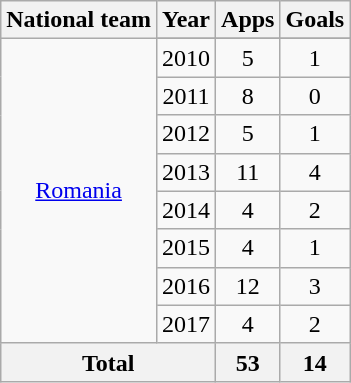<table class="wikitable" style="text-align: center;">
<tr>
<th>National team</th>
<th>Year</th>
<th>Apps</th>
<th>Goals</th>
</tr>
<tr>
<td rowspan="9"><a href='#'>Romania</a></td>
</tr>
<tr>
<td>2010</td>
<td>5</td>
<td>1</td>
</tr>
<tr>
<td>2011</td>
<td>8</td>
<td>0</td>
</tr>
<tr>
<td>2012</td>
<td>5</td>
<td>1</td>
</tr>
<tr>
<td>2013</td>
<td>11</td>
<td>4</td>
</tr>
<tr>
<td>2014</td>
<td>4</td>
<td>2</td>
</tr>
<tr>
<td>2015</td>
<td>4</td>
<td>1</td>
</tr>
<tr>
<td>2016</td>
<td>12</td>
<td>3</td>
</tr>
<tr>
<td>2017</td>
<td>4</td>
<td>2</td>
</tr>
<tr>
<th colspan=2>Total</th>
<th>53</th>
<th>14</th>
</tr>
</table>
